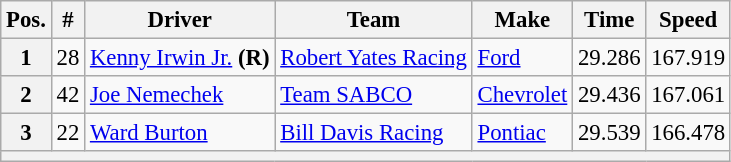<table class="wikitable" style="font-size:95%">
<tr>
<th>Pos.</th>
<th>#</th>
<th>Driver</th>
<th>Team</th>
<th>Make</th>
<th>Time</th>
<th>Speed</th>
</tr>
<tr>
<th>1</th>
<td>28</td>
<td><a href='#'>Kenny Irwin Jr.</a> <strong>(R)</strong></td>
<td><a href='#'>Robert Yates Racing</a></td>
<td><a href='#'>Ford</a></td>
<td>29.286</td>
<td>167.919</td>
</tr>
<tr>
<th>2</th>
<td>42</td>
<td><a href='#'>Joe Nemechek</a></td>
<td><a href='#'>Team SABCO</a></td>
<td><a href='#'>Chevrolet</a></td>
<td>29.436</td>
<td>167.061</td>
</tr>
<tr>
<th>3</th>
<td>22</td>
<td><a href='#'>Ward Burton</a></td>
<td><a href='#'>Bill Davis Racing</a></td>
<td><a href='#'>Pontiac</a></td>
<td>29.539</td>
<td>166.478</td>
</tr>
<tr>
<th colspan="7"></th>
</tr>
</table>
